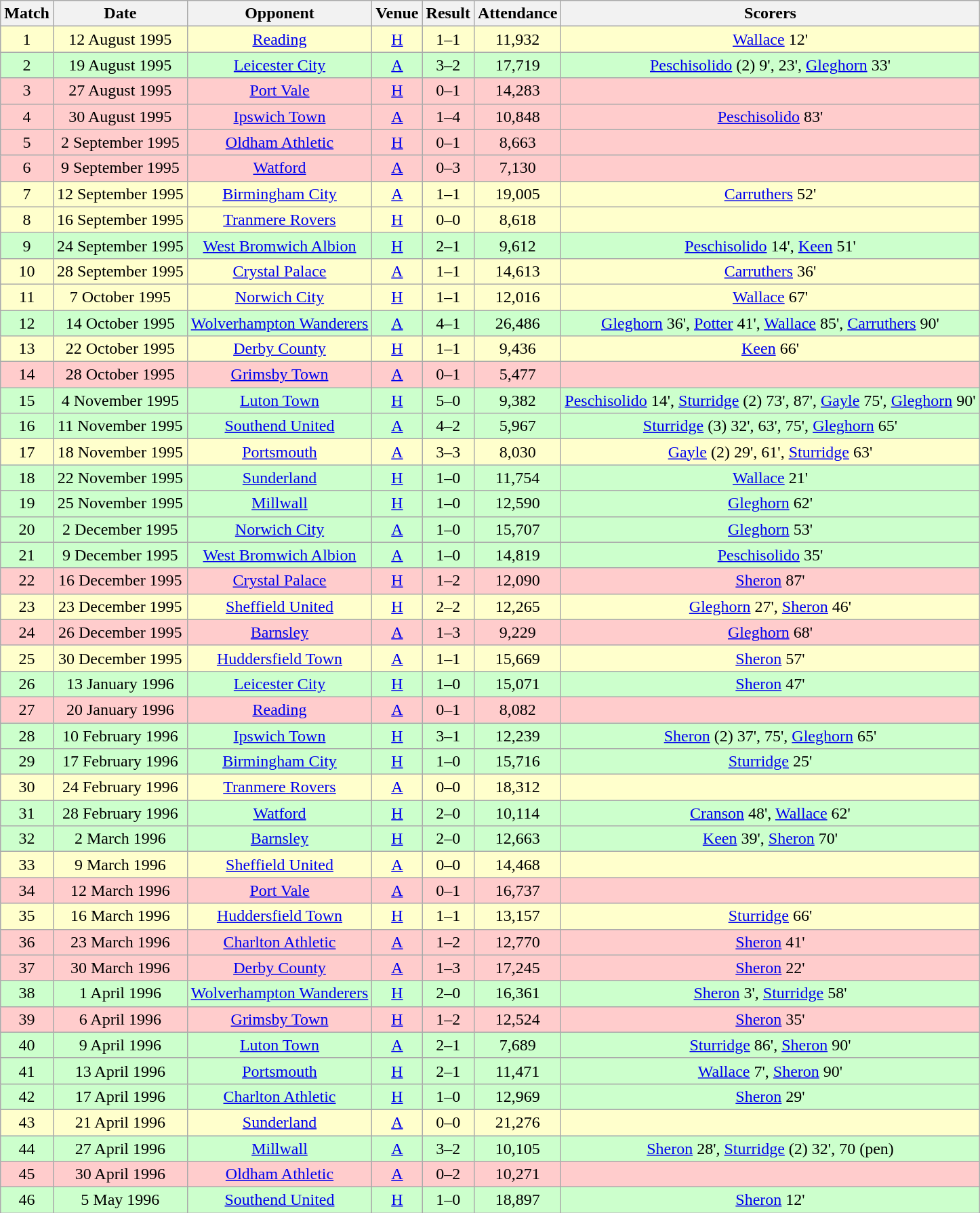<table class="wikitable" style="font-size:100%; text-align:center">
<tr>
<th>Match</th>
<th>Date</th>
<th>Opponent</th>
<th>Venue</th>
<th>Result</th>
<th>Attendance</th>
<th>Scorers</th>
</tr>
<tr style="background-color: #FFFFCC;">
<td>1</td>
<td>12 August 1995</td>
<td><a href='#'>Reading</a></td>
<td><a href='#'>H</a></td>
<td>1–1</td>
<td>11,932</td>
<td><a href='#'>Wallace</a> 12'</td>
</tr>
<tr style="background-color: #CCFFCC;">
<td>2</td>
<td>19 August 1995</td>
<td><a href='#'>Leicester City</a></td>
<td><a href='#'>A</a></td>
<td>3–2</td>
<td>17,719</td>
<td><a href='#'>Peschisolido</a> (2) 9', 23', <a href='#'>Gleghorn</a> 33'</td>
</tr>
<tr style="background-color: #FFCCCC;">
<td>3</td>
<td>27 August 1995</td>
<td><a href='#'>Port Vale</a></td>
<td><a href='#'>H</a></td>
<td>0–1</td>
<td>14,283</td>
<td></td>
</tr>
<tr style="background-color: #FFCCCC;">
<td>4</td>
<td>30 August 1995</td>
<td><a href='#'>Ipswich Town</a></td>
<td><a href='#'>A</a></td>
<td>1–4</td>
<td>10,848</td>
<td><a href='#'>Peschisolido</a> 83'</td>
</tr>
<tr style="background-color: #FFCCCC;">
<td>5</td>
<td>2 September 1995</td>
<td><a href='#'>Oldham Athletic</a></td>
<td><a href='#'>H</a></td>
<td>0–1</td>
<td>8,663</td>
<td></td>
</tr>
<tr style="background-color: #FFCCCC;">
<td>6</td>
<td>9 September 1995</td>
<td><a href='#'>Watford</a></td>
<td><a href='#'>A</a></td>
<td>0–3</td>
<td>7,130</td>
<td></td>
</tr>
<tr style="background-color: #FFFFCC;">
<td>7</td>
<td>12 September 1995</td>
<td><a href='#'>Birmingham City</a></td>
<td><a href='#'>A</a></td>
<td>1–1</td>
<td>19,005</td>
<td><a href='#'>Carruthers</a> 52'</td>
</tr>
<tr style="background-color: #FFFFCC;">
<td>8</td>
<td>16 September 1995</td>
<td><a href='#'>Tranmere Rovers</a></td>
<td><a href='#'>H</a></td>
<td>0–0</td>
<td>8,618</td>
<td></td>
</tr>
<tr style="background-color: #CCFFCC;">
<td>9</td>
<td>24 September 1995</td>
<td><a href='#'>West Bromwich Albion</a></td>
<td><a href='#'>H</a></td>
<td>2–1</td>
<td>9,612</td>
<td><a href='#'>Peschisolido</a> 14', <a href='#'>Keen</a> 51'</td>
</tr>
<tr style="background-color: #FFFFCC;">
<td>10</td>
<td>28 September 1995</td>
<td><a href='#'>Crystal Palace</a></td>
<td><a href='#'>A</a></td>
<td>1–1</td>
<td>14,613</td>
<td><a href='#'>Carruthers</a> 36'</td>
</tr>
<tr style="background-color: #FFFFCC;">
<td>11</td>
<td>7 October 1995</td>
<td><a href='#'>Norwich City</a></td>
<td><a href='#'>H</a></td>
<td>1–1</td>
<td>12,016</td>
<td><a href='#'>Wallace</a> 67'</td>
</tr>
<tr style="background-color: #CCFFCC;">
<td>12</td>
<td>14 October 1995</td>
<td><a href='#'>Wolverhampton Wanderers</a></td>
<td><a href='#'>A</a></td>
<td>4–1</td>
<td>26,486</td>
<td><a href='#'>Gleghorn</a> 36', <a href='#'>Potter</a> 41', <a href='#'>Wallace</a> 85', <a href='#'>Carruthers</a> 90'</td>
</tr>
<tr style="background-color: #FFFFCC;">
<td>13</td>
<td>22 October 1995</td>
<td><a href='#'>Derby County</a></td>
<td><a href='#'>H</a></td>
<td>1–1</td>
<td>9,436</td>
<td><a href='#'>Keen</a> 66'</td>
</tr>
<tr style="background-color: #FFCCCC;">
<td>14</td>
<td>28 October 1995</td>
<td><a href='#'>Grimsby Town</a></td>
<td><a href='#'>A</a></td>
<td>0–1</td>
<td>5,477</td>
<td></td>
</tr>
<tr style="background-color: #CCFFCC;">
<td>15</td>
<td>4 November 1995</td>
<td><a href='#'>Luton Town</a></td>
<td><a href='#'>H</a></td>
<td>5–0</td>
<td>9,382</td>
<td><a href='#'>Peschisolido</a> 14', <a href='#'>Sturridge</a> (2) 73', 87', <a href='#'>Gayle</a> 75', <a href='#'>Gleghorn</a> 90'</td>
</tr>
<tr style="background-color: #CCFFCC;">
<td>16</td>
<td>11 November 1995</td>
<td><a href='#'>Southend United</a></td>
<td><a href='#'>A</a></td>
<td>4–2</td>
<td>5,967</td>
<td><a href='#'>Sturridge</a> (3) 32', 63', 75', <a href='#'>Gleghorn</a> 65'</td>
</tr>
<tr style="background-color: #FFFFCC;">
<td>17</td>
<td>18 November 1995</td>
<td><a href='#'>Portsmouth</a></td>
<td><a href='#'>A</a></td>
<td>3–3</td>
<td>8,030</td>
<td><a href='#'>Gayle</a> (2) 29', 61', <a href='#'>Sturridge</a> 63'</td>
</tr>
<tr style="background-color: #CCFFCC;">
<td>18</td>
<td>22 November 1995</td>
<td><a href='#'>Sunderland</a></td>
<td><a href='#'>H</a></td>
<td>1–0</td>
<td>11,754</td>
<td><a href='#'>Wallace</a> 21'</td>
</tr>
<tr style="background-color: #CCFFCC;">
<td>19</td>
<td>25 November 1995</td>
<td><a href='#'>Millwall</a></td>
<td><a href='#'>H</a></td>
<td>1–0</td>
<td>12,590</td>
<td><a href='#'>Gleghorn</a> 62'</td>
</tr>
<tr style="background-color: #CCFFCC;">
<td>20</td>
<td>2 December 1995</td>
<td><a href='#'>Norwich City</a></td>
<td><a href='#'>A</a></td>
<td>1–0</td>
<td>15,707</td>
<td><a href='#'>Gleghorn</a> 53'</td>
</tr>
<tr style="background-color: #CCFFCC;">
<td>21</td>
<td>9 December 1995</td>
<td><a href='#'>West Bromwich Albion</a></td>
<td><a href='#'>A</a></td>
<td>1–0</td>
<td>14,819</td>
<td><a href='#'>Peschisolido</a> 35'</td>
</tr>
<tr style="background-color: #FFCCCC;">
<td>22</td>
<td>16 December 1995</td>
<td><a href='#'>Crystal Palace</a></td>
<td><a href='#'>H</a></td>
<td>1–2</td>
<td>12,090</td>
<td><a href='#'>Sheron</a> 87'</td>
</tr>
<tr style="background-color: #FFFFCC;">
<td>23</td>
<td>23 December 1995</td>
<td><a href='#'>Sheffield United</a></td>
<td><a href='#'>H</a></td>
<td>2–2</td>
<td>12,265</td>
<td><a href='#'>Gleghorn</a> 27', <a href='#'>Sheron</a> 46'</td>
</tr>
<tr style="background-color: #FFCCCC;">
<td>24</td>
<td>26 December 1995</td>
<td><a href='#'>Barnsley</a></td>
<td><a href='#'>A</a></td>
<td>1–3</td>
<td>9,229</td>
<td><a href='#'>Gleghorn</a> 68'</td>
</tr>
<tr style="background-color: #FFFFCC;">
<td>25</td>
<td>30 December 1995</td>
<td><a href='#'>Huddersfield Town</a></td>
<td><a href='#'>A</a></td>
<td>1–1</td>
<td>15,669</td>
<td><a href='#'>Sheron</a> 57'</td>
</tr>
<tr style="background-color: #CCFFCC;">
<td>26</td>
<td>13 January 1996</td>
<td><a href='#'>Leicester City</a></td>
<td><a href='#'>H</a></td>
<td>1–0</td>
<td>15,071</td>
<td><a href='#'>Sheron</a> 47'</td>
</tr>
<tr style="background-color: #FFCCCC;">
<td>27</td>
<td>20 January 1996</td>
<td><a href='#'>Reading</a></td>
<td><a href='#'>A</a></td>
<td>0–1</td>
<td>8,082</td>
<td></td>
</tr>
<tr style="background-color: #CCFFCC;">
<td>28</td>
<td>10 February 1996</td>
<td><a href='#'>Ipswich Town</a></td>
<td><a href='#'>H</a></td>
<td>3–1</td>
<td>12,239</td>
<td><a href='#'>Sheron</a> (2) 37', 75', <a href='#'>Gleghorn</a> 65'</td>
</tr>
<tr style="background-color: #CCFFCC;">
<td>29</td>
<td>17 February 1996</td>
<td><a href='#'>Birmingham City</a></td>
<td><a href='#'>H</a></td>
<td>1–0</td>
<td>15,716</td>
<td><a href='#'>Sturridge</a> 25'</td>
</tr>
<tr style="background-color: #FFFFCC;">
<td>30</td>
<td>24 February 1996</td>
<td><a href='#'>Tranmere Rovers</a></td>
<td><a href='#'>A</a></td>
<td>0–0</td>
<td>18,312</td>
<td></td>
</tr>
<tr style="background-color: #CCFFCC;">
<td>31</td>
<td>28 February 1996</td>
<td><a href='#'>Watford</a></td>
<td><a href='#'>H</a></td>
<td>2–0</td>
<td>10,114</td>
<td><a href='#'>Cranson</a> 48', <a href='#'>Wallace</a> 62'</td>
</tr>
<tr style="background-color: #CCFFCC;">
<td>32</td>
<td>2 March 1996</td>
<td><a href='#'>Barnsley</a></td>
<td><a href='#'>H</a></td>
<td>2–0</td>
<td>12,663</td>
<td><a href='#'>Keen</a> 39', <a href='#'>Sheron</a> 70'</td>
</tr>
<tr style="background-color: #FFFFCC;">
<td>33</td>
<td>9 March 1996</td>
<td><a href='#'>Sheffield United</a></td>
<td><a href='#'>A</a></td>
<td>0–0</td>
<td>14,468</td>
<td></td>
</tr>
<tr style="background-color: #FFCCCC;">
<td>34</td>
<td>12 March 1996</td>
<td><a href='#'>Port Vale</a></td>
<td><a href='#'>A</a></td>
<td>0–1</td>
<td>16,737</td>
<td></td>
</tr>
<tr style="background-color: #FFFFCC;">
<td>35</td>
<td>16 March 1996</td>
<td><a href='#'>Huddersfield Town</a></td>
<td><a href='#'>H</a></td>
<td>1–1</td>
<td>13,157</td>
<td><a href='#'>Sturridge</a> 66'</td>
</tr>
<tr style="background-color: #FFCCCC;">
<td>36</td>
<td>23 March 1996</td>
<td><a href='#'>Charlton Athletic</a></td>
<td><a href='#'>A</a></td>
<td>1–2</td>
<td>12,770</td>
<td><a href='#'>Sheron</a> 41'</td>
</tr>
<tr style="background-color: #FFCCCC;">
<td>37</td>
<td>30 March 1996</td>
<td><a href='#'>Derby County</a></td>
<td><a href='#'>A</a></td>
<td>1–3</td>
<td>17,245</td>
<td><a href='#'>Sheron</a> 22'</td>
</tr>
<tr style="background-color: #CCFFCC;">
<td>38</td>
<td>1 April 1996</td>
<td><a href='#'>Wolverhampton Wanderers</a></td>
<td><a href='#'>H</a></td>
<td>2–0</td>
<td>16,361</td>
<td><a href='#'>Sheron</a> 3', <a href='#'>Sturridge</a> 58'</td>
</tr>
<tr style="background-color: #FFCCCC;">
<td>39</td>
<td>6 April 1996</td>
<td><a href='#'>Grimsby Town</a></td>
<td><a href='#'>H</a></td>
<td>1–2</td>
<td>12,524</td>
<td><a href='#'>Sheron</a> 35'</td>
</tr>
<tr style="background-color: #CCFFCC;">
<td>40</td>
<td>9 April 1996</td>
<td><a href='#'>Luton Town</a></td>
<td><a href='#'>A</a></td>
<td>2–1</td>
<td>7,689</td>
<td><a href='#'>Sturridge</a> 86', <a href='#'>Sheron</a> 90'</td>
</tr>
<tr style="background-color: #CCFFCC;">
<td>41</td>
<td>13 April 1996</td>
<td><a href='#'>Portsmouth</a></td>
<td><a href='#'>H</a></td>
<td>2–1</td>
<td>11,471</td>
<td><a href='#'>Wallace</a> 7', <a href='#'>Sheron</a> 90'</td>
</tr>
<tr style="background-color: #CCFFCC;">
<td>42</td>
<td>17 April 1996</td>
<td><a href='#'>Charlton Athletic</a></td>
<td><a href='#'>H</a></td>
<td>1–0</td>
<td>12,969</td>
<td><a href='#'>Sheron</a> 29'</td>
</tr>
<tr style="background-color: #FFFFCC;">
<td>43</td>
<td>21 April 1996</td>
<td><a href='#'>Sunderland</a></td>
<td><a href='#'>A</a></td>
<td>0–0</td>
<td>21,276</td>
<td></td>
</tr>
<tr style="background-color: #CCFFCC;">
<td>44</td>
<td>27 April 1996</td>
<td><a href='#'>Millwall</a></td>
<td><a href='#'>A</a></td>
<td>3–2</td>
<td>10,105</td>
<td><a href='#'>Sheron</a> 28', <a href='#'>Sturridge</a> (2) 32', 70 (pen)</td>
</tr>
<tr style="background-color: #FFCCCC;">
<td>45</td>
<td>30 April 1996</td>
<td><a href='#'>Oldham Athletic</a></td>
<td><a href='#'>A</a></td>
<td>0–2</td>
<td>10,271</td>
<td></td>
</tr>
<tr style="background-color: #CCFFCC;">
<td>46</td>
<td>5 May 1996</td>
<td><a href='#'>Southend United</a></td>
<td><a href='#'>H</a></td>
<td>1–0</td>
<td>18,897</td>
<td><a href='#'>Sheron</a> 12'</td>
</tr>
</table>
